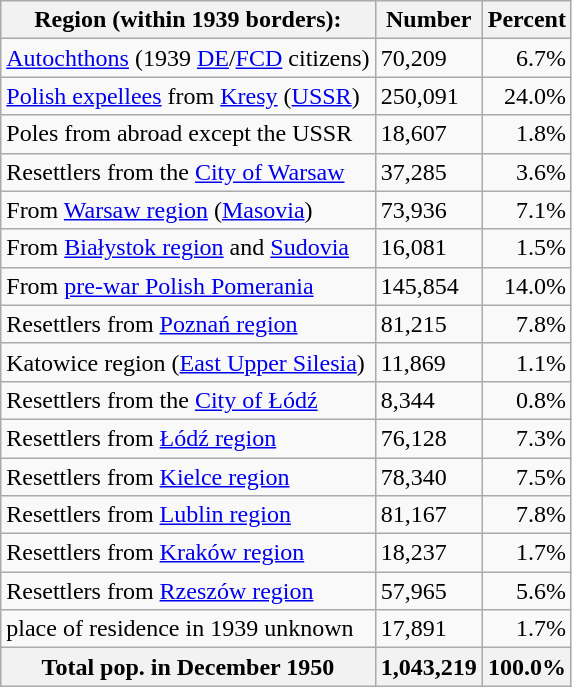<table class="wikitable sortable">
<tr>
<th>Region (within 1939 borders):</th>
<th>Number</th>
<th>Percent</th>
</tr>
<tr>
<td><a href='#'>Autochthons</a> (1939 <a href='#'>DE</a>/<a href='#'>FCD</a> citizens)</td>
<td>70,209</td>
<td style="text-align: right;">6.7%</td>
</tr>
<tr>
<td><a href='#'>Polish expellees</a> from <a href='#'>Kresy</a> (<a href='#'>USSR</a>)</td>
<td>250,091</td>
<td style="text-align: right;">24.0%</td>
</tr>
<tr>
<td>Poles from abroad except the USSR</td>
<td>18,607</td>
<td style="text-align: right;">1.8%</td>
</tr>
<tr>
<td>Resettlers from the <a href='#'>City of Warsaw</a></td>
<td>37,285</td>
<td style="text-align: right;">3.6%</td>
</tr>
<tr>
<td>From <a href='#'>Warsaw region</a> (<a href='#'>Masovia</a>)</td>
<td>73,936</td>
<td style="text-align: right;">7.1%</td>
</tr>
<tr>
<td>From <a href='#'>Białystok region</a> and <a href='#'>Sudovia</a></td>
<td>16,081</td>
<td style="text-align: right;">1.5%</td>
</tr>
<tr>
<td>From <a href='#'>pre-war Polish Pomerania</a></td>
<td>145,854</td>
<td style="text-align: right;">14.0%</td>
</tr>
<tr>
<td>Resettlers from <a href='#'>Poznań region</a></td>
<td>81,215</td>
<td style="text-align: right;">7.8%</td>
</tr>
<tr>
<td>Katowice region (<a href='#'>East Upper Silesia</a>)</td>
<td>11,869</td>
<td style="text-align: right;">1.1%</td>
</tr>
<tr>
<td>Resettlers from the <a href='#'>City of Łódź</a></td>
<td>8,344</td>
<td style="text-align: right;">0.8%</td>
</tr>
<tr>
<td>Resettlers from <a href='#'>Łódź region</a></td>
<td>76,128</td>
<td style="text-align: right;">7.3%</td>
</tr>
<tr>
<td>Resettlers from <a href='#'>Kielce region</a></td>
<td>78,340</td>
<td style="text-align: right;">7.5%</td>
</tr>
<tr>
<td>Resettlers from <a href='#'>Lublin region</a></td>
<td>81,167</td>
<td style="text-align: right;">7.8%</td>
</tr>
<tr>
<td>Resettlers from <a href='#'>Kraków region</a></td>
<td>18,237</td>
<td style="text-align: right;">1.7%</td>
</tr>
<tr>
<td>Resettlers from <a href='#'>Rzeszów region</a></td>
<td>57,965</td>
<td style="text-align: right;">5.6%</td>
</tr>
<tr>
<td>place of residence in 1939 unknown</td>
<td>17,891</td>
<td style="text-align: right;">1.7%</td>
</tr>
<tr>
<th>Total pop. in December 1950</th>
<th>1,043,219</th>
<th style="text-align: right;">100.0%</th>
</tr>
</table>
